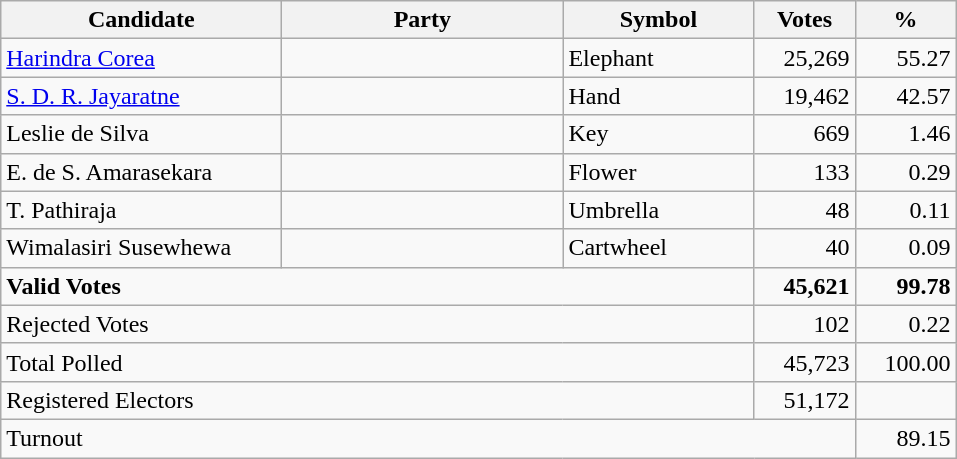<table class="wikitable" border="1" style="text-align:right;">
<tr>
<th align=left width="180">Candidate</th>
<th align=left width="180">Party</th>
<th align=left width="120">Symbol</th>
<th align=left width="60">Votes</th>
<th align=left width="60">%</th>
</tr>
<tr>
<td align=left><a href='#'>Harindra Corea</a></td>
<td></td>
<td align=left>Elephant</td>
<td align=right>25,269</td>
<td align=right>55.27</td>
</tr>
<tr>
<td align=left><a href='#'>S. D. R. Jayaratne</a></td>
<td></td>
<td align=left>Hand</td>
<td align=right>19,462</td>
<td align=right>42.57</td>
</tr>
<tr>
<td align=left>Leslie de Silva</td>
<td></td>
<td align=left>Key</td>
<td align=right>669</td>
<td align=right>1.46</td>
</tr>
<tr>
<td align=left>E. de S. Amarasekara</td>
<td></td>
<td align=left>Flower</td>
<td align=right>133</td>
<td align=right>0.29</td>
</tr>
<tr>
<td align=left>T. Pathiraja</td>
<td></td>
<td align=left>Umbrella</td>
<td align=right>48</td>
<td align=right>0.11</td>
</tr>
<tr>
<td align=left>Wimalasiri Susewhewa</td>
<td></td>
<td align=left>Cartwheel</td>
<td align=right>40</td>
<td align=right>0.09</td>
</tr>
<tr>
<td align=left colspan=3><strong>Valid Votes</strong></td>
<td align=right><strong>45,621</strong></td>
<td align=right><strong>99.78</strong></td>
</tr>
<tr>
<td align=left colspan=3>Rejected Votes</td>
<td align=right>102</td>
<td align=right>0.22</td>
</tr>
<tr>
<td align=left colspan=3>Total Polled</td>
<td align=right>45,723</td>
<td align=right>100.00</td>
</tr>
<tr>
<td align=left colspan=3>Registered Electors</td>
<td align=right>51,172</td>
<td></td>
</tr>
<tr>
<td align=left colspan=4>Turnout</td>
<td align=right>89.15</td>
</tr>
</table>
